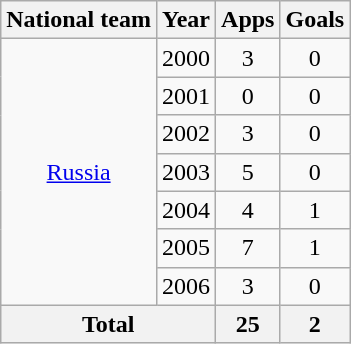<table class="wikitable" style="text-align:center">
<tr>
<th>National team</th>
<th>Year</th>
<th>Apps</th>
<th>Goals</th>
</tr>
<tr>
<td rowspan="7"><a href='#'>Russia</a></td>
<td>2000</td>
<td>3</td>
<td>0</td>
</tr>
<tr>
<td>2001</td>
<td>0</td>
<td>0</td>
</tr>
<tr>
<td>2002</td>
<td>3</td>
<td>0</td>
</tr>
<tr>
<td>2003</td>
<td>5</td>
<td>0</td>
</tr>
<tr>
<td>2004</td>
<td>4</td>
<td>1</td>
</tr>
<tr>
<td>2005</td>
<td>7</td>
<td>1</td>
</tr>
<tr>
<td>2006</td>
<td>3</td>
<td>0</td>
</tr>
<tr>
<th colspan="2">Total</th>
<th>25</th>
<th>2</th>
</tr>
</table>
